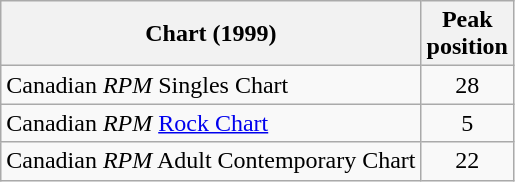<table class="wikitable sortable">
<tr>
<th>Chart (1999)</th>
<th>Peak<br>position</th>
</tr>
<tr>
<td>Canadian <em>RPM</em> Singles Chart</td>
<td align="center">28</td>
</tr>
<tr>
<td>Canadian <em>RPM</em> <a href='#'>Rock Chart</a></td>
<td align="center">5</td>
</tr>
<tr>
<td>Canadian <em>RPM</em> Adult Contemporary Chart</td>
<td align="center">22</td>
</tr>
</table>
